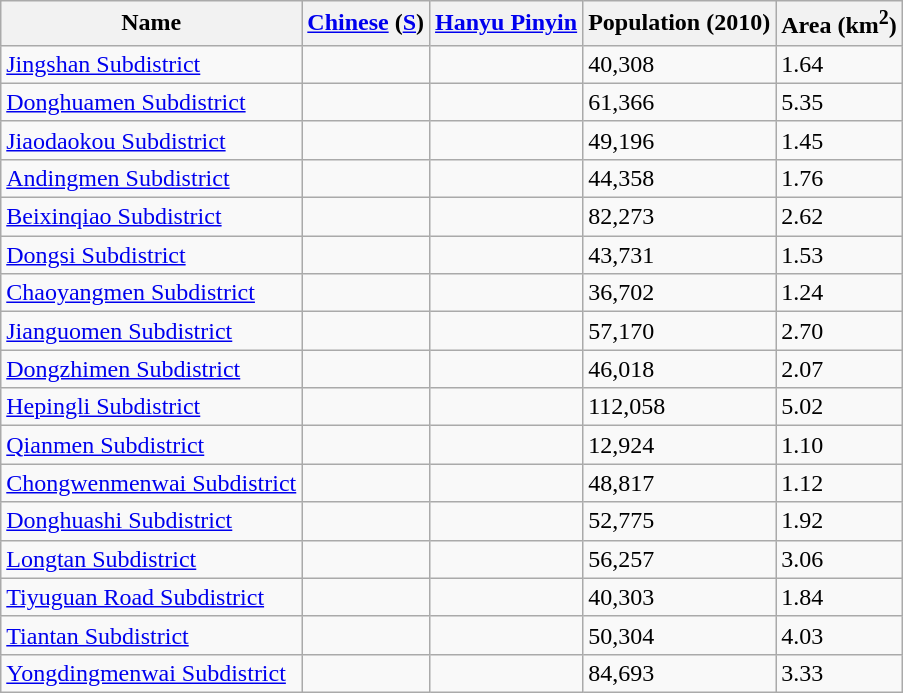<table class="wikitable">
<tr>
<th>Name</th>
<th><a href='#'>Chinese</a> (<a href='#'>S</a>)</th>
<th><a href='#'>Hanyu Pinyin</a></th>
<th>Population (2010)</th>
<th>Area (km<sup>2</sup>)</th>
</tr>
<tr>
<td><a href='#'>Jingshan Subdistrict</a></td>
<td></td>
<td></td>
<td>40,308</td>
<td>1.64</td>
</tr>
<tr>
<td><a href='#'>Donghuamen Subdistrict</a></td>
<td></td>
<td></td>
<td>61,366</td>
<td>5.35</td>
</tr>
<tr>
<td><a href='#'>Jiaodaokou Subdistrict</a></td>
<td></td>
<td></td>
<td>49,196</td>
<td>1.45</td>
</tr>
<tr>
<td><a href='#'>Andingmen Subdistrict</a></td>
<td></td>
<td></td>
<td>44,358</td>
<td>1.76</td>
</tr>
<tr>
<td><a href='#'>Beixinqiao Subdistrict</a></td>
<td></td>
<td></td>
<td>82,273</td>
<td>2.62</td>
</tr>
<tr>
<td><a href='#'>Dongsi Subdistrict</a></td>
<td></td>
<td></td>
<td>43,731</td>
<td>1.53</td>
</tr>
<tr>
<td><a href='#'>Chaoyangmen Subdistrict</a></td>
<td></td>
<td></td>
<td>36,702</td>
<td>1.24</td>
</tr>
<tr>
<td><a href='#'>Jianguomen Subdistrict</a></td>
<td></td>
<td></td>
<td>57,170</td>
<td>2.70</td>
</tr>
<tr>
<td><a href='#'>Dongzhimen Subdistrict</a></td>
<td></td>
<td></td>
<td>46,018</td>
<td>2.07</td>
</tr>
<tr>
<td><a href='#'>Hepingli Subdistrict</a></td>
<td></td>
<td></td>
<td>112,058</td>
<td>5.02</td>
</tr>
<tr>
<td><a href='#'>Qianmen Subdistrict</a></td>
<td></td>
<td></td>
<td>12,924</td>
<td>1.10</td>
</tr>
<tr>
<td><a href='#'>Chongwenmenwai Subdistrict</a></td>
<td></td>
<td></td>
<td>48,817</td>
<td>1.12</td>
</tr>
<tr>
<td><a href='#'>Donghuashi Subdistrict</a></td>
<td></td>
<td></td>
<td>52,775</td>
<td>1.92</td>
</tr>
<tr>
<td><a href='#'>Longtan Subdistrict</a></td>
<td></td>
<td></td>
<td>56,257</td>
<td>3.06</td>
</tr>
<tr>
<td><a href='#'>Tiyuguan Road Subdistrict</a></td>
<td></td>
<td></td>
<td>40,303</td>
<td>1.84</td>
</tr>
<tr>
<td><a href='#'>Tiantan Subdistrict</a></td>
<td></td>
<td></td>
<td>50,304</td>
<td>4.03</td>
</tr>
<tr>
<td><a href='#'>Yongdingmenwai Subdistrict</a></td>
<td></td>
<td></td>
<td>84,693</td>
<td>3.33</td>
</tr>
</table>
